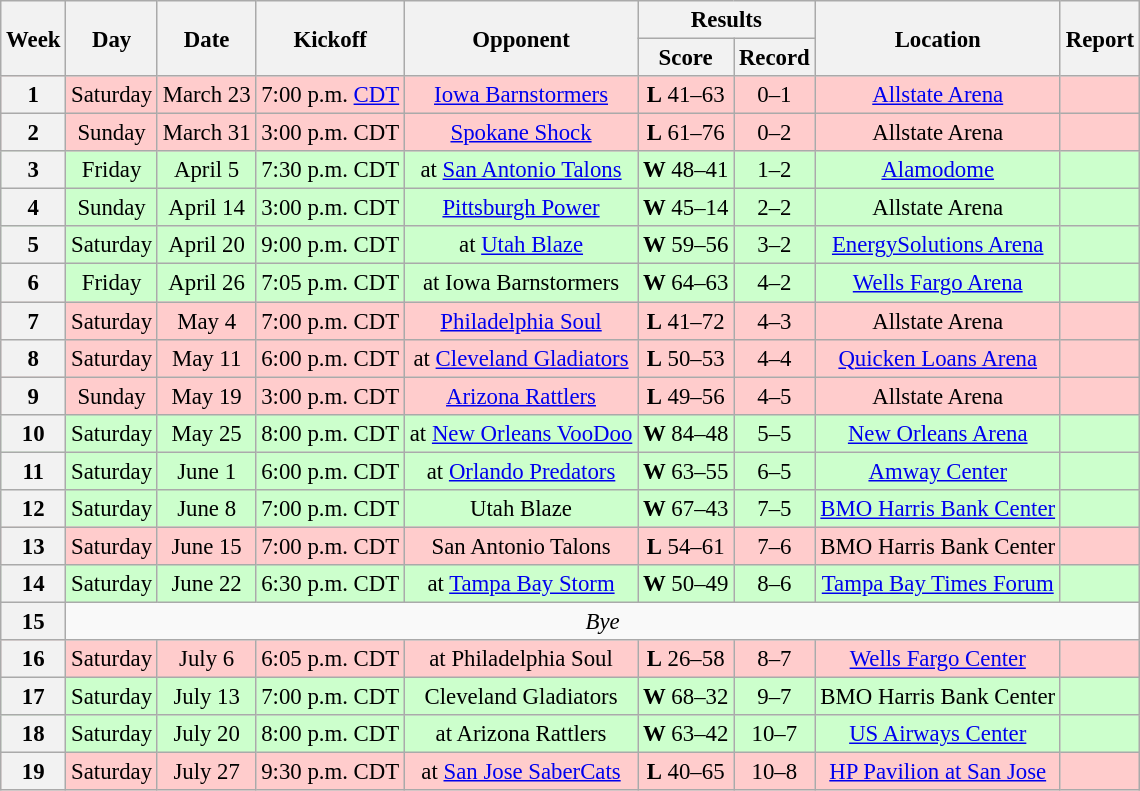<table class="wikitable" style="font-size: 95%;">
<tr>
<th rowspan=2>Week</th>
<th rowspan=2>Day</th>
<th rowspan=2>Date</th>
<th rowspan=2>Kickoff</th>
<th rowspan=2>Opponent</th>
<th colspan=2>Results</th>
<th rowspan=2>Location</th>
<th rowspan=2>Report</th>
</tr>
<tr>
<th>Score</th>
<th>Record</th>
</tr>
<tr style= background:#ffcccc;>
<th align="center"><strong>1</strong></th>
<td align="center">Saturday</td>
<td align="center">March 23</td>
<td align="center">7:00 p.m. <a href='#'>CDT</a></td>
<td align="center"><a href='#'>Iowa Barnstormers</a></td>
<td align="center"><strong>L</strong> 41–63</td>
<td align="center">0–1</td>
<td align="center"><a href='#'>Allstate Arena</a></td>
<td align="center"></td>
</tr>
<tr style= background:#ffcccc;>
<th align="center"><strong>2</strong></th>
<td align="center">Sunday</td>
<td align="center">March 31</td>
<td align="center">3:00 p.m. CDT</td>
<td align="center"><a href='#'>Spokane Shock</a></td>
<td align="center"><strong>L</strong> 61–76</td>
<td align="center">0–2</td>
<td align="center">Allstate Arena</td>
<td align="center"></td>
</tr>
<tr style= background:#ccffcc;>
<th align="center"><strong>3</strong></th>
<td align="center">Friday</td>
<td align="center">April 5</td>
<td align="center">7:30 p.m. CDT</td>
<td align="center">at <a href='#'>San Antonio Talons</a></td>
<td align="center"><strong>W</strong> 48–41</td>
<td align="center">1–2</td>
<td align="center"><a href='#'>Alamodome</a></td>
<td align="center"></td>
</tr>
<tr style= background:#ccffcc;>
<th align="center"><strong>4</strong></th>
<td align="center">Sunday</td>
<td align="center">April 14</td>
<td align="center">3:00 p.m. CDT</td>
<td align="center"><a href='#'>Pittsburgh Power</a></td>
<td align="center"><strong>W</strong> 45–14</td>
<td align="center">2–2</td>
<td align="center">Allstate Arena</td>
<td align="center"></td>
</tr>
<tr style= background:#ccffcc;>
<th align="center"><strong>5</strong></th>
<td align="center">Saturday</td>
<td align="center">April 20</td>
<td align="center">9:00 p.m. CDT</td>
<td align="center">at <a href='#'>Utah Blaze</a></td>
<td align="center"><strong>W</strong> 59–56</td>
<td align="center">3–2</td>
<td align="center"><a href='#'>EnergySolutions Arena</a></td>
<td align="center"></td>
</tr>
<tr style= background:#ccffcc;>
<th align="center"><strong>6</strong></th>
<td align="center">Friday</td>
<td align="center">April 26</td>
<td align="center">7:05 p.m. CDT</td>
<td align="center">at Iowa Barnstormers</td>
<td align="center"><strong>W</strong> 64–63 </td>
<td align="center">4–2</td>
<td align="center"><a href='#'>Wells Fargo Arena</a></td>
<td align="center"></td>
</tr>
<tr style= background:#ffcccc;>
<th align="center"><strong>7</strong></th>
<td align="center">Saturday</td>
<td align="center">May 4</td>
<td align="center">7:00 p.m. CDT</td>
<td align="center"><a href='#'>Philadelphia Soul</a></td>
<td align="center"><strong>L</strong> 41–72</td>
<td align="center">4–3</td>
<td align="center">Allstate Arena</td>
<td align="center"></td>
</tr>
<tr style= background:#ffcccc;>
<th align="center"><strong>8</strong></th>
<td align="center">Saturday</td>
<td align="center">May 11</td>
<td align="center">6:00 p.m. CDT</td>
<td align="center">at <a href='#'>Cleveland Gladiators</a></td>
<td align="center"><strong>L</strong> 50–53</td>
<td align="center">4–4</td>
<td align="center"><a href='#'>Quicken Loans Arena</a></td>
<td align="center"></td>
</tr>
<tr style= background:#ffcccc;>
<th align="center"><strong>9</strong></th>
<td align="center">Sunday</td>
<td align="center">May 19</td>
<td align="center">3:00 p.m. CDT</td>
<td align="center"><a href='#'>Arizona Rattlers</a></td>
<td align="center"><strong>L</strong> 49–56</td>
<td align="center">4–5</td>
<td align="center">Allstate Arena</td>
<td align="center"></td>
</tr>
<tr style= background:#ccffcc;>
<th align="center"><strong>10</strong></th>
<td align="center">Saturday</td>
<td align="center">May 25</td>
<td align="center">8:00 p.m. CDT</td>
<td align="center">at <a href='#'>New Orleans VooDoo</a></td>
<td align="center"><strong>W</strong> 84–48</td>
<td align="center">5–5</td>
<td align="center"><a href='#'>New Orleans Arena</a></td>
<td align="center"></td>
</tr>
<tr style= background:#ccffcc;>
<th align="center"><strong>11</strong></th>
<td align="center">Saturday</td>
<td align="center">June 1</td>
<td align="center">6:00 p.m. CDT</td>
<td align="center">at <a href='#'>Orlando Predators</a></td>
<td align="center"><strong>W</strong> 63–55</td>
<td align="center">6–5</td>
<td align="center"><a href='#'>Amway Center</a></td>
<td align="center"></td>
</tr>
<tr style= background:#ccffcc;>
<th align="center"><strong>12</strong></th>
<td align="center">Saturday</td>
<td align="center">June 8</td>
<td align="center">7:00 p.m. CDT</td>
<td align="center">Utah Blaze</td>
<td align="center"><strong>W</strong> 67–43</td>
<td align="center">7–5</td>
<td align="center"><a href='#'>BMO Harris Bank Center</a></td>
<td align="center"></td>
</tr>
<tr style= background:#ffcccc;>
<th align="center"><strong>13</strong></th>
<td align="center">Saturday</td>
<td align="center">June 15</td>
<td align="center">7:00 p.m. CDT</td>
<td align="center">San Antonio Talons</td>
<td align="center"><strong>L</strong> 54–61</td>
<td align="center">7–6</td>
<td align="center">BMO Harris Bank Center</td>
<td align="center"></td>
</tr>
<tr style= background:#ccffcc;>
<th align="center"><strong>14</strong></th>
<td align="center">Saturday</td>
<td align="center">June 22</td>
<td align="center">6:30 p.m. CDT</td>
<td align="center">at <a href='#'>Tampa Bay Storm</a></td>
<td align="center"><strong>W</strong> 50–49</td>
<td align="center">8–6</td>
<td align="center"><a href='#'>Tampa Bay Times Forum</a></td>
<td align="center"></td>
</tr>
<tr style=>
<th align="center"><strong>15</strong></th>
<td colspan=9 align="center" valign="middle"><em>Bye</em></td>
</tr>
<tr style= background:#ffcccc;>
<th align="center"><strong>16</strong></th>
<td align="center">Saturday</td>
<td align="center">July 6</td>
<td align="center">6:05 p.m. CDT</td>
<td align="center">at Philadelphia Soul</td>
<td align="center"><strong>L</strong> 26–58</td>
<td align="center">8–7</td>
<td align="center"><a href='#'>Wells Fargo Center</a></td>
<td align="center"></td>
</tr>
<tr style= background:#ccffcc;>
<th align="center"><strong>17</strong></th>
<td align="center">Saturday</td>
<td align="center">July 13</td>
<td align="center">7:00 p.m. CDT</td>
<td align="center">Cleveland Gladiators</td>
<td align="center"><strong>W</strong> 68–32</td>
<td align="center">9–7</td>
<td align="center">BMO Harris Bank Center</td>
<td align="center"></td>
</tr>
<tr style= background:#ccffcc;>
<th align="center"><strong>18</strong></th>
<td align="center">Saturday</td>
<td align="center">July 20</td>
<td align="center">8:00 p.m. CDT</td>
<td align="center">at Arizona Rattlers</td>
<td align="center"><strong>W</strong> 63–42</td>
<td align="center">10–7</td>
<td align="center"><a href='#'>US Airways Center</a></td>
<td align="center"></td>
</tr>
<tr style= background:#ffcccc;>
<th align="center"><strong>19</strong></th>
<td align="center">Saturday</td>
<td align="center">July 27</td>
<td align="center">9:30 p.m. CDT</td>
<td align="center">at <a href='#'>San Jose SaberCats</a></td>
<td align="center"><strong>L</strong> 40–65</td>
<td align="center">10–8</td>
<td align="center"><a href='#'>HP Pavilion at San Jose</a></td>
<td align="center"></td>
</tr>
</table>
